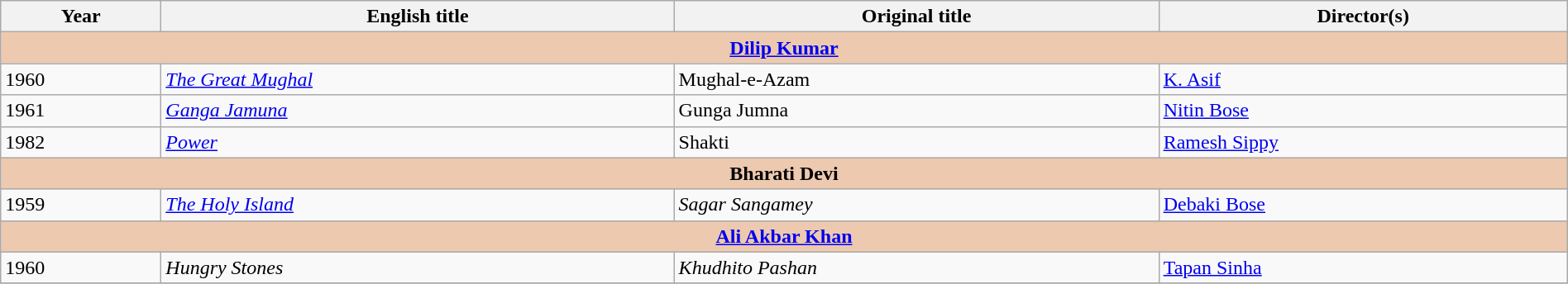<table class="sortable wikitable" style="width:100%; margin-bottom:4px" cellpadding="5">
<tr>
<th scope="col">Year</th>
<th scope="col">English title</th>
<th scope="col">Original title</th>
<th scope="col">Director(s)</th>
</tr>
<tr>
<th colspan="4" style="background:#EDC9AF"><a href='#'>Dilip Kumar</a></th>
</tr>
<tr>
<td>1960</td>
<td><em><a href='#'>The Great Mughal</a></em></td>
<td>Mughal-e-Azam</td>
<td><a href='#'>K. Asif</a></td>
</tr>
<tr>
<td>1961</td>
<td><em><a href='#'>Ganga Jamuna</a></em></td>
<td>Gunga Jumna</td>
<td><a href='#'>Nitin Bose</a></td>
</tr>
<tr>
<td>1982</td>
<td><em><a href='#'>Power</a></em></td>
<td>Shakti</td>
<td><a href='#'>Ramesh Sippy</a></td>
</tr>
<tr>
<th colspan="4" style="background:#EDC9AF">Bharati Devi</th>
</tr>
<tr>
<td>1959</td>
<td><em><a href='#'>The Holy Island</a></em></td>
<td><em>Sagar Sangamey</em></td>
<td><a href='#'>Debaki Bose</a></td>
</tr>
<tr>
<th colspan="4" style="background:#EDC9AF"><a href='#'>Ali Akbar Khan</a></th>
</tr>
<tr>
<td>1960</td>
<td><em>Hungry Stones</em></td>
<td><em>Khudhito Pashan</em></td>
<td><a href='#'>Tapan Sinha</a></td>
</tr>
<tr>
</tr>
</table>
